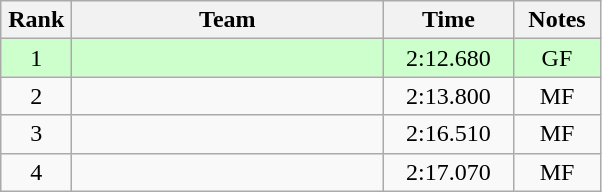<table class=wikitable style="text-align:center">
<tr>
<th width=40>Rank</th>
<th width=200>Team</th>
<th width=80>Time</th>
<th width=50>Notes</th>
</tr>
<tr bgcolor="#ccffcc">
<td>1</td>
<td align=left></td>
<td>2:12.680</td>
<td>GF</td>
</tr>
<tr>
<td>2</td>
<td align=left></td>
<td>2:13.800</td>
<td>MF</td>
</tr>
<tr>
<td>3</td>
<td align=left></td>
<td>2:16.510</td>
<td>MF</td>
</tr>
<tr>
<td>4</td>
<td align=left></td>
<td>2:17.070</td>
<td>MF</td>
</tr>
</table>
